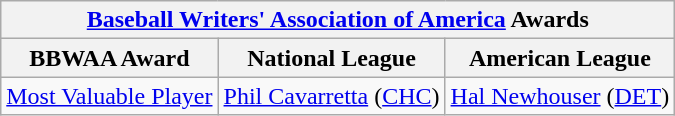<table class="wikitable">
<tr>
<th colspan="3"><a href='#'>Baseball Writers' Association of America</a> Awards</th>
</tr>
<tr>
<th>BBWAA Award</th>
<th>National League</th>
<th>American League</th>
</tr>
<tr>
<td><a href='#'>Most Valuable Player</a></td>
<td><a href='#'>Phil Cavarretta</a> (<a href='#'>CHC</a>)</td>
<td><a href='#'>Hal Newhouser</a> (<a href='#'>DET</a>)</td>
</tr>
</table>
